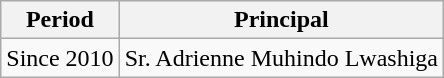<table class=wikitable>
<tr>
<th>Period</th>
<th>Principal</th>
</tr>
<tr>
<td>Since 2010</td>
<td>Sr. Adrienne Muhindo Lwashiga</td>
</tr>
</table>
